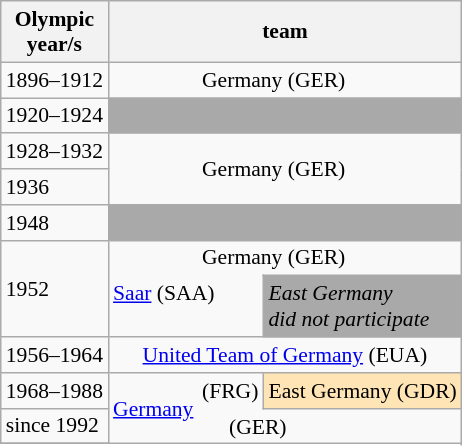<table class = wikitable style = text-align:left;font-size:90%>
<tr>
<th>Olympic<br>year/s</th>
<th colspan = 5>team</th>
</tr>
<tr>
<td>1896–1912</td>
<td colspan = 2 style = "text-align:right; border-style: none none none none"></td>
<td colspan = 2 style = "border-style: none none none none">Germany (GER)</td>
</tr>
<tr>
<td>1920–1924</td>
<td colspan = 4 style = text-align:center;background:darkgray></td>
</tr>
<tr>
<td>1928–1932</td>
<td colspan = 2 style = "text-align:right; border-style: none none none none"></td>
<td colspan = 2 rowspan = 2 style = "border-style: none none none none">Germany (GER)</td>
</tr>
<tr>
<td>1936</td>
<td colspan = 2 style = "text-align:right; border-style: none none none none"></td>
</tr>
<tr>
<td>1948</td>
<td colspan = 4 style = text-align:center;background:darkgray></td>
</tr>
<tr>
<td rowspan = 2>1952</td>
<td colspan = 2 style = "text-align:right; border-style: none none none none"></td>
<td colspan = 2 style = "border-style: none none none none">Germany (GER)</td>
</tr>
<tr>
<td colspan = 3 style = "border-style: none none none none"> <a href='#'>Saar</a> (SAA)<br><br></td>
<td style = background:darkgray> <em>East Germany<br>did not participate</em></td>
</tr>
<tr>
<td>1956–1964</td>
<td colspan = 4 style = text-align:center> <a href='#'>United Team of Germany</a> (EUA)</td>
</tr>
<tr>
<td>1968–1988</td>
<td colspan = 2 rowspan = 2 style = "border-style: none none none none"> <a href='#'>Germany</a></td>
<td style = "border-style: none none none none">(FRG)</td>
<td style = background:moccasin> East Germany (GDR)</td>
</tr>
<tr>
<td>since 1992</td>
<td colspan = 2 style = "border-style: none none none none">     (GER)</td>
</tr>
<tr>
</tr>
</table>
